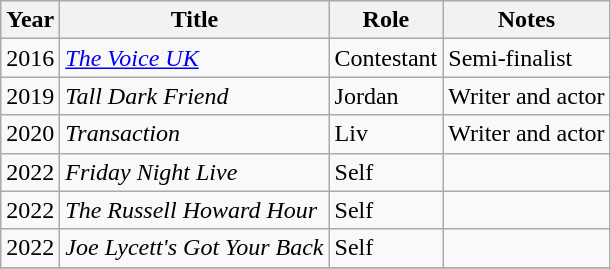<table class="wikitable sortable">
<tr>
<th>Year</th>
<th>Title</th>
<th>Role</th>
<th>Notes</th>
</tr>
<tr>
<td>2016</td>
<td><em><a href='#'>The Voice UK</a></em></td>
<td>Contestant</td>
<td>Semi-finalist</td>
</tr>
<tr>
<td>2019</td>
<td><em>Tall Dark Friend</em></td>
<td>Jordan</td>
<td>Writer and actor</td>
</tr>
<tr>
<td>2020</td>
<td><em>Transaction</em></td>
<td>Liv</td>
<td>Writer and actor</td>
</tr>
<tr>
<td>2022</td>
<td><em>Friday Night Live</em></td>
<td>Self</td>
<td></td>
</tr>
<tr>
<td>2022</td>
<td><em>The Russell Howard Hour</em></td>
<td>Self</td>
<td></td>
</tr>
<tr>
<td>2022</td>
<td><em>Joe Lycett's Got Your Back</em></td>
<td>Self</td>
<td></td>
</tr>
<tr>
</tr>
</table>
